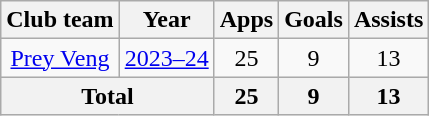<table class=wikitable style="text-align: center;">
<tr>
<th>Club team</th>
<th>Year</th>
<th>Apps</th>
<th>Goals</th>
<th>Assists</th>
</tr>
<tr>
<td rowspan=1><a href='#'>Prey Veng</a></td>
<td><a href='#'>2023–24</a></td>
<td>25</td>
<td>9</td>
<td>13</td>
</tr>
<tr>
<th colspan=2>Total</th>
<th>25</th>
<th>9</th>
<th>13</th>
</tr>
</table>
